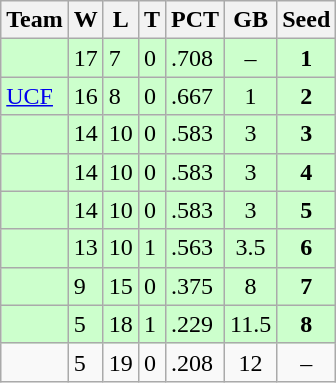<table class=wikitable>
<tr>
<th>Team</th>
<th>W</th>
<th>L</th>
<th>T</th>
<th>PCT</th>
<th>GB</th>
<th>Seed</th>
</tr>
<tr bgcolor=#ccffcc>
<td></td>
<td>17</td>
<td>7</td>
<td>0</td>
<td>.708</td>
<td style="text-align:center;">–</td>
<td style="text-align:center;"><strong>1</strong></td>
</tr>
<tr bgcolor=#ccffcc>
<td><a href='#'>UCF</a></td>
<td>16</td>
<td>8</td>
<td>0</td>
<td>.667</td>
<td style="text-align:center;">1</td>
<td style="text-align:center;"><strong>2</strong></td>
</tr>
<tr bgcolor=#ccffcc>
<td></td>
<td>14</td>
<td>10</td>
<td>0</td>
<td>.583</td>
<td style="text-align:center;">3</td>
<td style="text-align:center;"><strong>3</strong></td>
</tr>
<tr bgcolor=#ccffcc>
<td></td>
<td>14</td>
<td>10</td>
<td>0</td>
<td>.583</td>
<td style="text-align:center;">3</td>
<td style="text-align:center;"><strong>4</strong></td>
</tr>
<tr bgcolor=#ccffcc>
<td></td>
<td>14</td>
<td>10</td>
<td>0</td>
<td>.583</td>
<td style="text-align:center;">3</td>
<td style="text-align:center;"><strong>5</strong></td>
</tr>
<tr bgcolor=#ccffcc>
<td></td>
<td>13</td>
<td>10</td>
<td>1</td>
<td>.563</td>
<td style="text-align:center;">3.5</td>
<td style="text-align:center;"><strong>6</strong></td>
</tr>
<tr bgcolor=#ccffcc>
<td></td>
<td>9</td>
<td>15</td>
<td>0</td>
<td>.375</td>
<td style="text-align:center;">8</td>
<td style="text-align:center;"><strong>7</strong></td>
</tr>
<tr bgcolor=#ccffcc>
<td></td>
<td>5</td>
<td>18</td>
<td>1</td>
<td>.229</td>
<td style="text-align:center;">11.5</td>
<td style="text-align:center;"><strong>8</strong></td>
</tr>
<tr>
<td></td>
<td>5</td>
<td>19</td>
<td>0</td>
<td>.208</td>
<td style="text-align:center;">12</td>
<td style="text-align:center;">–</td>
</tr>
</table>
